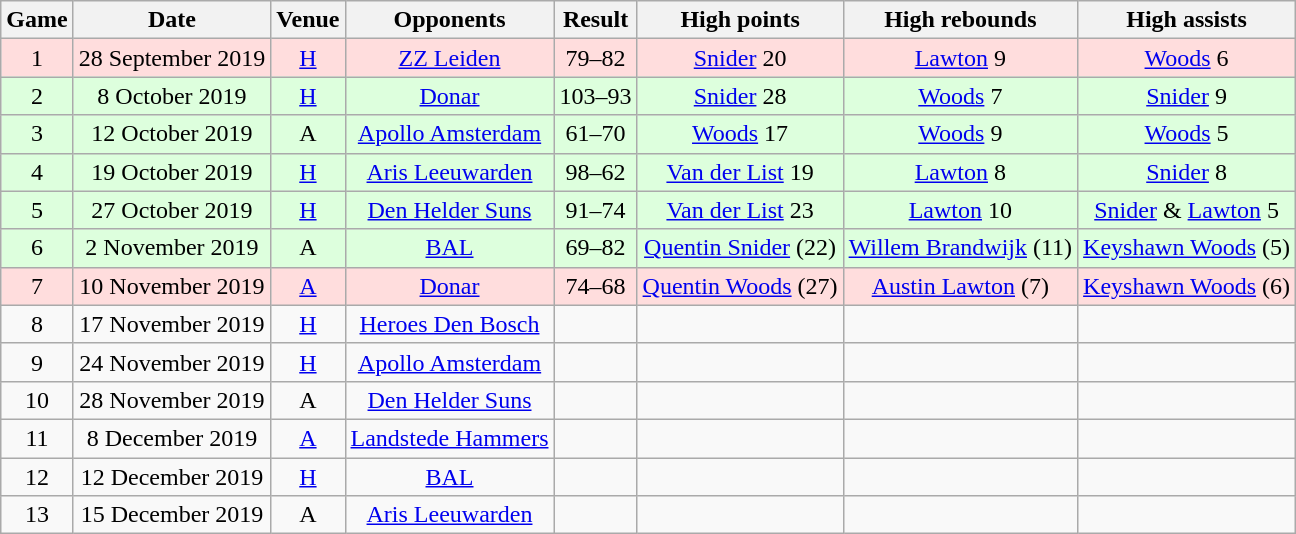<table class="wikitable sortable" style="text-align:center">
<tr>
<th>Game</th>
<th>Date</th>
<th>Venue</th>
<th>Opponents</th>
<th>Result</th>
<th>High points</th>
<th>High rebounds</th>
<th>High assists</th>
</tr>
<tr bgcolor=#fdd>
<td>1</td>
<td>28 September 2019</td>
<td><a href='#'>H</a></td>
<td><a href='#'>ZZ Leiden</a></td>
<td>79–82</td>
<td><a href='#'>Snider</a> 20</td>
<td><a href='#'>Lawton</a> 9</td>
<td><a href='#'>Woods</a> 6</td>
</tr>
<tr bgcolor=#ddffdd>
<td>2</td>
<td>8 October 2019</td>
<td><a href='#'>H</a></td>
<td><a href='#'>Donar</a></td>
<td>103–93</td>
<td><a href='#'>Snider</a> 28</td>
<td><a href='#'>Woods</a> 7</td>
<td><a href='#'>Snider</a> 9</td>
</tr>
<tr bgcolor=#ddffdd>
<td>3</td>
<td>12 October 2019</td>
<td>A</td>
<td><a href='#'>Apollo Amsterdam</a></td>
<td>61–70</td>
<td><a href='#'>Woods</a> 17</td>
<td><a href='#'>Woods</a> 9</td>
<td><a href='#'>Woods</a> 5</td>
</tr>
<tr bgcolor=#ddffdd>
<td>4</td>
<td>19 October 2019</td>
<td><a href='#'>H</a></td>
<td><a href='#'>Aris Leeuwarden</a></td>
<td>98–62</td>
<td><a href='#'>Van der List</a> 19</td>
<td><a href='#'>Lawton</a> 8</td>
<td><a href='#'>Snider</a> 8</td>
</tr>
<tr bgcolor=#ddffdd>
<td>5</td>
<td>27 October 2019</td>
<td><a href='#'>H</a></td>
<td><a href='#'>Den Helder Suns</a></td>
<td>91–74</td>
<td><a href='#'>Van der List</a> 23</td>
<td><a href='#'>Lawton</a> 10</td>
<td><a href='#'>Snider</a> & <a href='#'>Lawton</a> 5</td>
</tr>
<tr bgcolor=#ddffdd>
<td>6</td>
<td>2 November 2019</td>
<td>A</td>
<td><a href='#'>BAL</a></td>
<td>69–82</td>
<td><a href='#'>Quentin Snider</a> (22)</td>
<td><a href='#'>Willem Brandwijk</a> (11)</td>
<td><a href='#'>Keyshawn Woods</a> (5)</td>
</tr>
<tr bgcolor=#fdd>
<td>7</td>
<td>10 November 2019</td>
<td><a href='#'>A</a></td>
<td><a href='#'>Donar</a></td>
<td>74–68</td>
<td><a href='#'>Quentin Woods</a> (27)</td>
<td><a href='#'>Austin Lawton</a> (7)</td>
<td><a href='#'>Keyshawn Woods</a> (6)</td>
</tr>
<tr>
<td>8</td>
<td>17 November 2019</td>
<td><a href='#'>H</a></td>
<td><a href='#'>Heroes Den Bosch</a></td>
<td></td>
<td></td>
<td></td>
<td></td>
</tr>
<tr>
<td>9</td>
<td>24 November 2019</td>
<td><a href='#'>H</a></td>
<td><a href='#'>Apollo Amsterdam</a></td>
<td></td>
<td></td>
<td></td>
<td></td>
</tr>
<tr>
<td>10</td>
<td>28 November 2019</td>
<td>A</td>
<td><a href='#'>Den Helder Suns</a></td>
<td></td>
<td></td>
<td></td>
<td></td>
</tr>
<tr>
<td>11</td>
<td>8 December 2019</td>
<td><a href='#'>A</a></td>
<td><a href='#'>Landstede Hammers</a></td>
<td></td>
<td></td>
<td></td>
<td></td>
</tr>
<tr>
<td>12</td>
<td>12 December 2019</td>
<td><a href='#'>H</a></td>
<td><a href='#'>BAL</a></td>
<td></td>
<td></td>
<td></td>
<td></td>
</tr>
<tr>
<td>13</td>
<td>15 December 2019</td>
<td>A</td>
<td><a href='#'>Aris Leeuwarden</a></td>
<td></td>
<td></td>
<td></td>
<td></td>
</tr>
</table>
